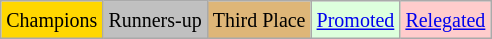<table class="wikitable">
<tr>
<td bgcolor=gold><small>Champions</small></td>
<td style="background:silver;"><small>Runners-up</small></td>
<td style="background:#deb678;"><small>Third Place</small></td>
<td style="background:#dfd;"><small><a href='#'>Promoted</a></small></td>
<td style="background:#fcc;"><small><a href='#'>Relegated</a></small></td>
</tr>
</table>
